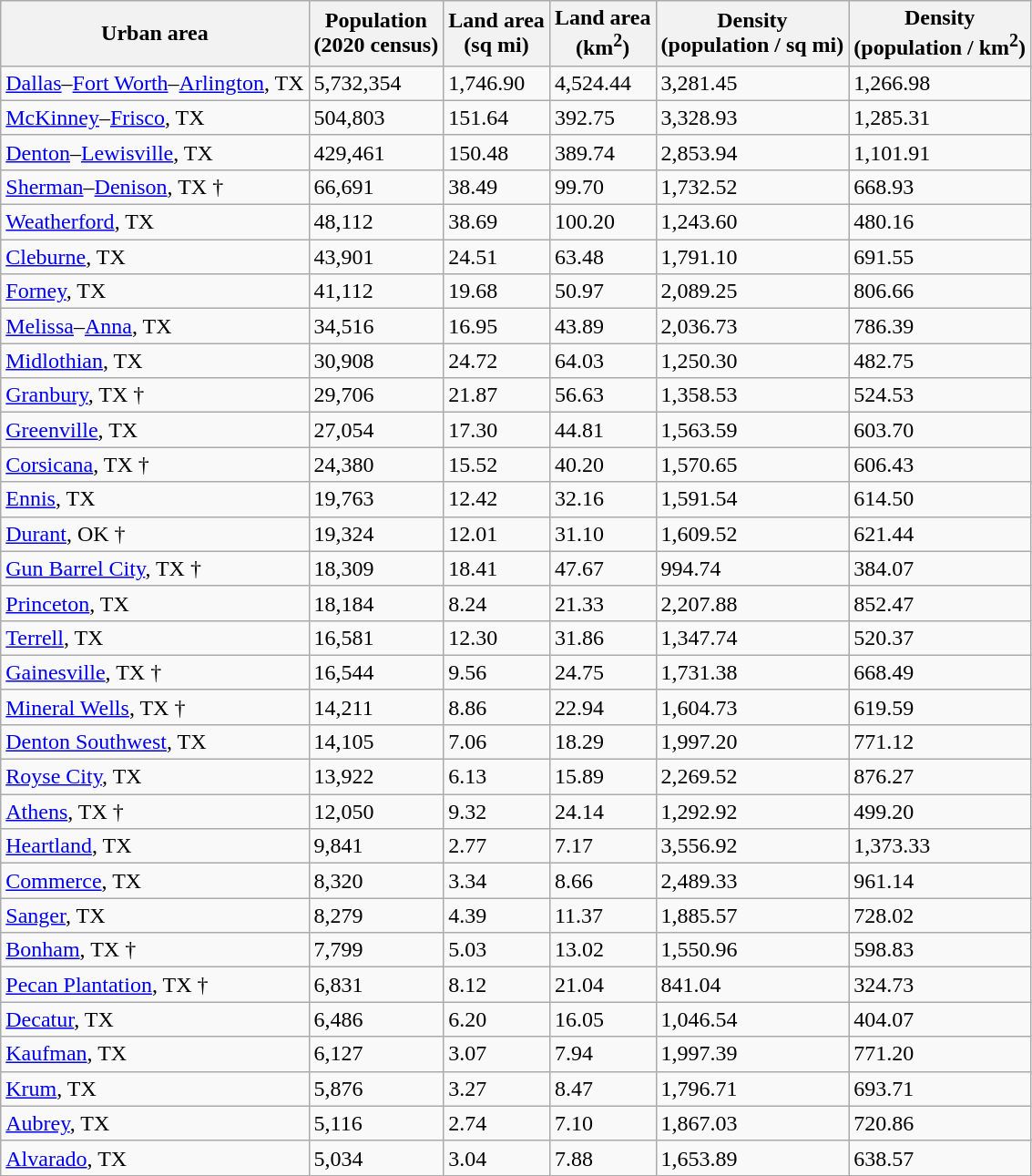<table class="wikitable sortable">
<tr>
<th>Urban area</th>
<th>Population<br>(2020 census)</th>
<th>Land area<br>(sq mi)</th>
<th>Land area<br>(km<sup>2</sup>)</th>
<th>Density<br>(population / sq mi)</th>
<th>Density<br>(population / km<sup>2</sup>)</th>
</tr>
<tr>
<td><a href='#'>Dallas</a>–<a href='#'>Fort Worth</a>–<a href='#'>Arlington</a>, TX</td>
<td>5,732,354</td>
<td>1,746.90</td>
<td>4,524.44</td>
<td>3,281.45</td>
<td>1,266.98</td>
</tr>
<tr>
<td><a href='#'>McKinney</a>–<a href='#'>Frisco</a>, TX</td>
<td>504,803</td>
<td>151.64</td>
<td>392.75</td>
<td>3,328.93</td>
<td>1,285.31</td>
</tr>
<tr>
<td><a href='#'>Denton</a>–<a href='#'>Lewisville</a>, TX</td>
<td>429,461</td>
<td>150.48</td>
<td>389.74</td>
<td>2,853.94</td>
<td>1,101.91</td>
</tr>
<tr>
<td><a href='#'>Sherman</a>–<a href='#'>Denison</a>, TX †</td>
<td>66,691</td>
<td>38.49</td>
<td>99.70</td>
<td>1,732.52</td>
<td>668.93</td>
</tr>
<tr>
<td><a href='#'>Weatherford</a>, TX</td>
<td>48,112</td>
<td>38.69</td>
<td>100.20</td>
<td>1,243.60</td>
<td>480.16</td>
</tr>
<tr>
<td><a href='#'>Cleburne</a>, TX</td>
<td>43,901</td>
<td>24.51</td>
<td>63.48</td>
<td>1,791.10</td>
<td>691.55</td>
</tr>
<tr>
<td><a href='#'>Forney</a>, TX</td>
<td>41,112</td>
<td>19.68</td>
<td>50.97</td>
<td>2,089.25</td>
<td>806.66</td>
</tr>
<tr>
<td><a href='#'>Melissa</a>–<a href='#'>Anna</a>, TX</td>
<td>34,516</td>
<td>16.95</td>
<td>43.89</td>
<td>2,036.73</td>
<td>786.39</td>
</tr>
<tr>
<td><a href='#'>Midlothian</a>, TX</td>
<td>30,908</td>
<td>24.72</td>
<td>64.03</td>
<td>1,250.30</td>
<td>482.75</td>
</tr>
<tr>
<td><a href='#'>Granbury</a>, TX †</td>
<td>29,706</td>
<td>21.87</td>
<td>56.63</td>
<td>1,358.53</td>
<td>524.53</td>
</tr>
<tr>
<td><a href='#'>Greenville</a>, TX</td>
<td>27,054</td>
<td>17.30</td>
<td>44.81</td>
<td>1,563.59</td>
<td>603.70</td>
</tr>
<tr>
<td><a href='#'>Corsicana</a>, TX †</td>
<td>24,380</td>
<td>15.52</td>
<td>40.20</td>
<td>1,570.65</td>
<td>606.43</td>
</tr>
<tr>
<td><a href='#'>Ennis</a>, TX</td>
<td>19,763</td>
<td>12.42</td>
<td>32.16</td>
<td>1,591.54</td>
<td>614.50</td>
</tr>
<tr>
<td><a href='#'>Durant</a>, OK †</td>
<td>19,324</td>
<td>12.01</td>
<td>31.10</td>
<td>1,609.52</td>
<td>621.44</td>
</tr>
<tr>
<td><a href='#'>Gun Barrel City</a>, TX †</td>
<td>18,309</td>
<td>18.41</td>
<td>47.67</td>
<td>994.74</td>
<td>384.07</td>
</tr>
<tr>
<td><a href='#'>Princeton</a>, TX</td>
<td>18,184</td>
<td>8.24</td>
<td>21.33</td>
<td>2,207.88</td>
<td>852.47</td>
</tr>
<tr>
<td><a href='#'>Terrell</a>, TX</td>
<td>16,581</td>
<td>12.30</td>
<td>31.86</td>
<td>1,347.74</td>
<td>520.37</td>
</tr>
<tr>
<td><a href='#'>Gainesville</a>, TX †</td>
<td>16,544</td>
<td>9.56</td>
<td>24.75</td>
<td>1,731.38</td>
<td>668.49</td>
</tr>
<tr>
<td><a href='#'>Mineral Wells</a>, TX †</td>
<td>14,211</td>
<td>8.86</td>
<td>22.94</td>
<td>1,604.73</td>
<td>619.59</td>
</tr>
<tr>
<td><a href='#'>Denton Southwest</a>, TX</td>
<td>14,105</td>
<td>7.06</td>
<td>18.29</td>
<td>1,997.20</td>
<td>771.12</td>
</tr>
<tr>
<td><a href='#'>Royse City</a>, TX</td>
<td>13,922</td>
<td>6.13</td>
<td>15.89</td>
<td>2,269.52</td>
<td>876.27</td>
</tr>
<tr>
<td><a href='#'>Athens</a>, TX †</td>
<td>12,050</td>
<td>9.32</td>
<td>24.14</td>
<td>1,292.92</td>
<td>499.20</td>
</tr>
<tr>
<td><a href='#'>Heartland</a>, TX</td>
<td>9,841</td>
<td>2.77</td>
<td>7.17</td>
<td>3,556.92</td>
<td>1,373.33</td>
</tr>
<tr>
<td><a href='#'>Commerce</a>, TX</td>
<td>8,320</td>
<td>3.34</td>
<td>8.66</td>
<td>2,489.33</td>
<td>961.14</td>
</tr>
<tr>
<td><a href='#'>Sanger</a>, TX</td>
<td>8,279</td>
<td>4.39</td>
<td>11.37</td>
<td>1,885.57</td>
<td>728.02</td>
</tr>
<tr>
<td><a href='#'>Bonham</a>, TX †</td>
<td>7,799</td>
<td>5.03</td>
<td>13.02</td>
<td>1,550.96</td>
<td>598.83</td>
</tr>
<tr>
<td><a href='#'>Pecan Plantation</a>, TX †</td>
<td>6,831</td>
<td>8.12</td>
<td>21.04</td>
<td>841.04</td>
<td>324.73</td>
</tr>
<tr>
<td><a href='#'>Decatur</a>, TX</td>
<td>6,486</td>
<td>6.20</td>
<td>16.05</td>
<td>1,046.54</td>
<td>404.07</td>
</tr>
<tr>
<td><a href='#'>Kaufman</a>, TX</td>
<td>6,127</td>
<td>3.07</td>
<td>7.94</td>
<td>1,997.39</td>
<td>771.20</td>
</tr>
<tr>
<td><a href='#'>Krum</a>, TX</td>
<td>5,876</td>
<td>3.27</td>
<td>8.47</td>
<td>1,796.71</td>
<td>693.71</td>
</tr>
<tr>
<td><a href='#'>Aubrey</a>, TX</td>
<td>5,116</td>
<td>2.74</td>
<td>7.10</td>
<td>1,867.03</td>
<td>720.86</td>
</tr>
<tr>
<td><a href='#'>Alvarado</a>, TX</td>
<td>5,034</td>
<td>3.04</td>
<td>7.88</td>
<td>1,653.89</td>
<td>638.57</td>
</tr>
</table>
